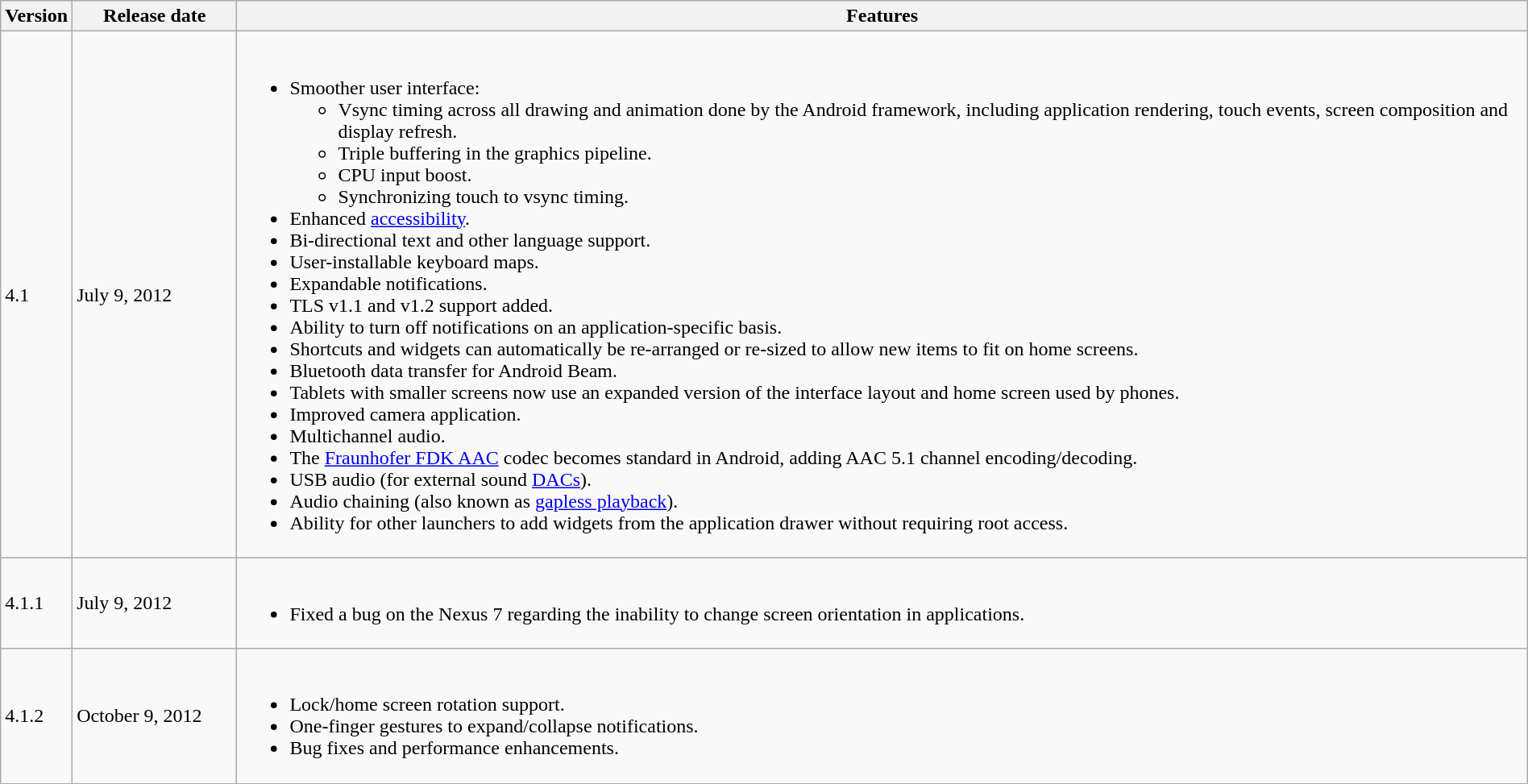<table class="wikitable" style="width:100%;">
<tr>
<th style="width:2%;">Version</th>
<th style="width:11%;">Release date</th>
<th style="width:87%;">Features</th>
</tr>
<tr>
<td>4.1</td>
<td>July 9, 2012</td>
<td><br><ul><li>Smoother user interface:<ul><li>Vsync timing across all drawing and animation done by the Android framework, including application rendering, touch events, screen composition and display refresh.</li><li>Triple buffering in the graphics pipeline.</li><li>CPU input boost.</li><li>Synchronizing touch to vsync timing.</li></ul></li><li>Enhanced <a href='#'>accessibility</a>.</li><li>Bi-directional text and other language support.</li><li>User-installable keyboard maps.</li><li>Expandable notifications.</li><li>TLS v1.1 and v1.2 support added.</li><li>Ability to turn off notifications on an application-specific basis.</li><li>Shortcuts and widgets can automatically be re-arranged or re-sized to allow new items to fit on home screens.</li><li>Bluetooth data transfer for Android Beam.</li><li>Tablets with smaller screens now use an expanded version of the interface layout and home screen used by phones.</li><li>Improved camera application.</li><li>Multichannel audio.</li><li>The <a href='#'>Fraunhofer FDK AAC</a> codec becomes standard in Android, adding AAC 5.1 channel encoding/decoding.</li><li>USB audio (for external sound <a href='#'>DACs</a>).</li><li>Audio chaining (also known as <a href='#'>gapless playback</a>).</li><li>Ability for other launchers to add widgets from the application drawer without requiring root access.</li></ul></td>
</tr>
<tr>
<td>4.1.1</td>
<td>July 9, 2012</td>
<td><br><ul><li>Fixed a bug on the Nexus 7 regarding the inability to change screen orientation in applications.</li></ul></td>
</tr>
<tr>
<td>4.1.2</td>
<td>October 9, 2012</td>
<td><br><ul><li>Lock/home screen rotation support.</li><li>One-finger gestures to expand/collapse notifications.</li><li>Bug fixes and performance enhancements.</li></ul></td>
</tr>
</table>
